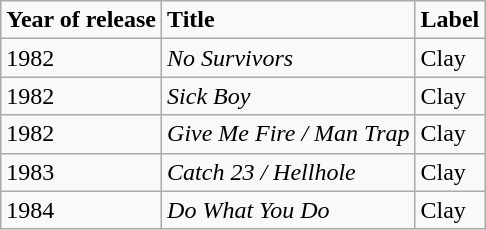<table class="wikitable">
<tr>
<td><strong>Year of release</strong></td>
<td><strong>Title</strong></td>
<td><strong>Label</strong></td>
</tr>
<tr>
<td>1982</td>
<td><em>No Survivors</em></td>
<td>Clay</td>
</tr>
<tr>
<td>1982</td>
<td><em>Sick Boy</em></td>
<td>Clay</td>
</tr>
<tr>
<td>1982</td>
<td><em>Give Me Fire / Man Trap</em></td>
<td>Clay</td>
</tr>
<tr>
<td>1983</td>
<td><em>Catch 23 / Hellhole</em></td>
<td>Clay</td>
</tr>
<tr>
<td>1984</td>
<td><em>Do What You Do</em></td>
<td>Clay</td>
</tr>
</table>
